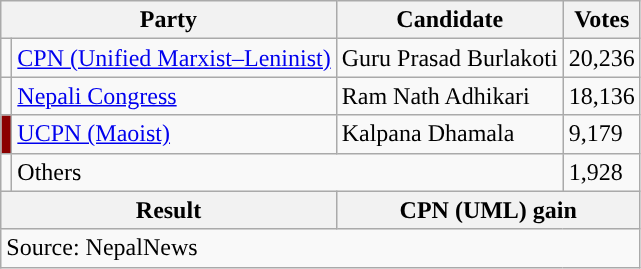<table class="wikitable">
<tr>
<th colspan="2">Party</th>
<th>Candidate</th>
<th>Votes</th>
</tr>
<tr>
<td style="background-color:"></td>
<td><a href='#'>CPN (Unified Marxist–Leninist)</a></td>
<td>Guru Prasad Burlakoti</td>
<td>20,236</td>
</tr>
<tr>
<td style="background-color:"></td>
<td><a href='#'>Nepali Congress</a></td>
<td>Ram Nath Adhikari</td>
<td>18,136</td>
</tr>
<tr>
<td style="background-color:darkred"></td>
<td><a href='#'>UCPN (Maoist)</a></td>
<td>Kalpana Dhamala</td>
<td>9,179</td>
</tr>
<tr>
<td></td>
<td colspan="2">Others</td>
<td>1,928</td>
</tr>
<tr>
<th colspan="2">Result</th>
<th colspan="2">CPN (UML) gain</th>
</tr>
<tr>
<td colspan="4">Source: NepalNews</td>
</tr>
</table>
